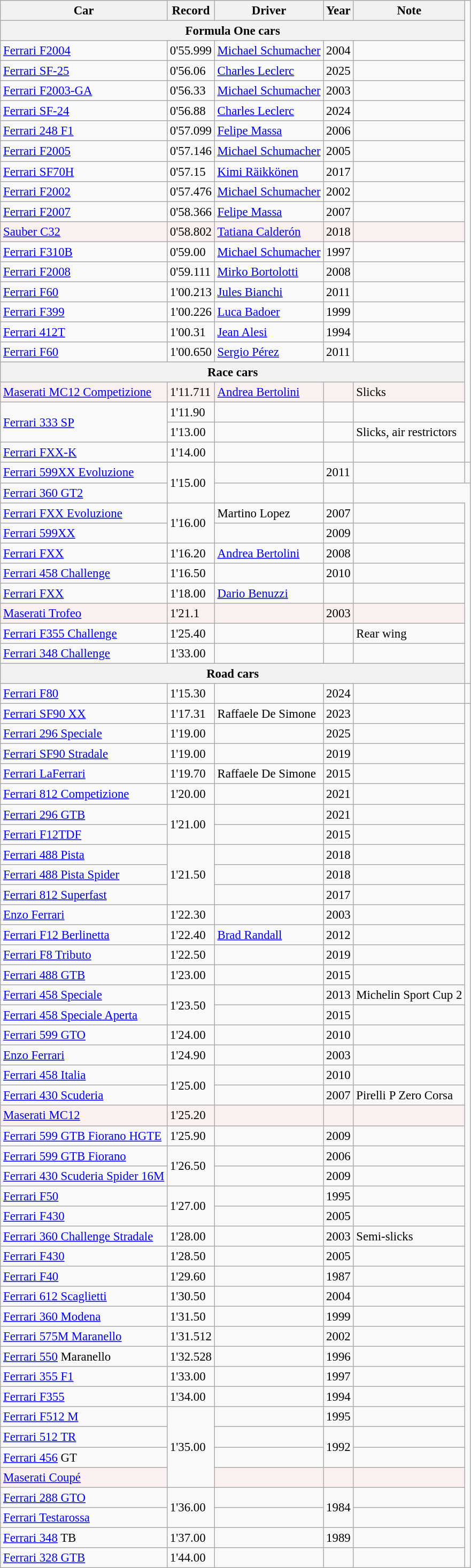<table class="wikitable" style="font-size: 95%;">
<tr>
<th>Car</th>
<th>Record</th>
<th>Driver</th>
<th>Year</th>
<th>Note</th>
</tr>
<tr>
<th colspan="5">Formula One cars</th>
</tr>
<tr>
<td><a href='#'>Ferrari F2004</a></td>
<td>0'55.999</td>
<td> <a href='#'>Michael Schumacher</a></td>
<td>2004</td>
<td></td>
</tr>
<tr>
<td><a href='#'>Ferrari SF-25</a></td>
<td>0'56.06</td>
<td> <a href='#'>Charles Leclerc</a></td>
<td>2025</td>
<td></td>
</tr>
<tr>
<td><a href='#'>Ferrari F2003-GA</a></td>
<td>0'56.33</td>
<td> <a href='#'>Michael Schumacher</a></td>
<td>2003</td>
<td></td>
</tr>
<tr>
<td><a href='#'>Ferrari SF-24</a></td>
<td>0'56.88</td>
<td> <a href='#'>Charles Leclerc</a></td>
<td>2024</td>
<td></td>
</tr>
<tr>
<td><a href='#'>Ferrari 248 F1</a></td>
<td>0'57.099</td>
<td> <a href='#'>Felipe Massa</a></td>
<td>2006</td>
<td></td>
</tr>
<tr>
<td><a href='#'>Ferrari F2005</a></td>
<td>0'57.146</td>
<td> <a href='#'>Michael Schumacher</a></td>
<td>2005</td>
<td></td>
</tr>
<tr>
<td><a href='#'>Ferrari SF70H</a></td>
<td>0'57.15</td>
<td> <a href='#'>Kimi Räikkönen</a></td>
<td>2017</td>
<td></td>
</tr>
<tr>
<td><a href='#'>Ferrari F2002</a></td>
<td>0'57.476</td>
<td> <a href='#'>Michael Schumacher</a></td>
<td>2002</td>
<td></td>
</tr>
<tr>
<td><a href='#'>Ferrari F2007</a></td>
<td>0'58.366</td>
<td> <a href='#'>Felipe Massa</a></td>
<td>2007</td>
<td></td>
</tr>
<tr style="background:#faf0f0">
<td><a href='#'>Sauber C32</a></td>
<td>0'58.802</td>
<td> <a href='#'>Tatiana Calderón</a></td>
<td>2018</td>
<td></td>
</tr>
<tr>
<td><a href='#'>Ferrari F310B</a></td>
<td>0'59.00</td>
<td> <a href='#'>Michael Schumacher</a></td>
<td>1997</td>
<td></td>
</tr>
<tr>
<td><a href='#'>Ferrari F2008</a></td>
<td>0'59.111</td>
<td> <a href='#'>Mirko Bortolotti</a></td>
<td>2008</td>
<td></td>
</tr>
<tr>
<td><a href='#'>Ferrari F60</a></td>
<td>1'00.213</td>
<td> <a href='#'>Jules Bianchi</a></td>
<td>2011</td>
<td></td>
</tr>
<tr>
<td><a href='#'>Ferrari F399</a></td>
<td>1'00.226</td>
<td> <a href='#'>Luca Badoer</a></td>
<td>1999</td>
<td></td>
</tr>
<tr>
<td><a href='#'>Ferrari 412T</a></td>
<td>1'00.31</td>
<td> <a href='#'>Jean Alesi</a></td>
<td>1994</td>
<td></td>
</tr>
<tr>
<td><a href='#'>Ferrari F60</a></td>
<td>1'00.650</td>
<td> <a href='#'>Sergio Pérez</a></td>
<td>2011</td>
<td></td>
</tr>
<tr>
<th colspan="5">Race cars</th>
</tr>
<tr style="background:#faf0f0">
<td><a href='#'>Maserati MC12 Competizione</a></td>
<td>1'11.711</td>
<td> <a href='#'>Andrea Bertolini</a></td>
<td></td>
<td>Slicks</td>
</tr>
<tr>
<td rowspan="2"><a href='#'>Ferrari 333 SP</a></td>
<td>1'11.90</td>
<td></td>
<td></td>
<td></td>
</tr>
<tr>
<td>1'13.00</td>
<td></td>
<td></td>
<td>Slicks, air restrictors</td>
</tr>
<tr>
<td><a href='#'>Ferrari FXX-K</a></td>
<td>1'14.00</td>
<td></td>
<td></td>
<td></td>
</tr>
<tr>
<td><a href='#'>Ferrari 599XX Evoluzione</a></td>
<td rowspan="2">1'15.00</td>
<td></td>
<td>2011</td>
<td></td>
<td></td>
</tr>
<tr>
<td><a href='#'>Ferrari 360 GT2</a></td>
<td></td>
<td></td>
</tr>
<tr>
<td><a href='#'>Ferrari FXX Evoluzione</a></td>
<td rowspan="2">1'16.00</td>
<td> Martino Lopez</td>
<td>2007</td>
<td></td>
</tr>
<tr>
<td><a href='#'>Ferrari 599XX</a></td>
<td></td>
<td>2009</td>
<td></td>
</tr>
<tr>
<td><a href='#'>Ferrari FXX</a></td>
<td>1'16.20</td>
<td> <a href='#'>Andrea Bertolini</a></td>
<td>2008</td>
<td></td>
</tr>
<tr>
<td><a href='#'>Ferrari 458 Challenge</a></td>
<td>1'16.50</td>
<td></td>
<td>2010</td>
<td></td>
</tr>
<tr>
<td><a href='#'>Ferrari FXX</a></td>
<td>1'18.00</td>
<td> <a href='#'>Dario Benuzzi</a></td>
<td></td>
<td></td>
</tr>
<tr style="background:#faf0f0">
<td><a href='#'>Maserati Trofeo</a></td>
<td>1'21.1</td>
<td></td>
<td>2003</td>
<td></td>
</tr>
<tr>
<td><a href='#'>Ferrari F355 Challenge</a></td>
<td>1'25.40</td>
<td></td>
<td></td>
<td>Rear wing</td>
</tr>
<tr>
<td><a href='#'>Ferrari 348 Challenge</a></td>
<td>1'33.00</td>
<td></td>
<td></td>
<td></td>
</tr>
<tr>
<th colspan="5">Road cars</th>
</tr>
<tr>
<td><a href='#'>Ferrari F80</a></td>
<td>1'15.30</td>
<td></td>
<td>2024</td>
<td></td>
<td></td>
</tr>
<tr>
<td><a href='#'>Ferrari SF90 XX</a></td>
<td>1'17.31</td>
<td> Raffaele De Simone</td>
<td>2023</td>
<td></td>
</tr>
<tr>
<td><a href='#'> Ferrari 296 Speciale</a></td>
<td>1'19.00</td>
<td></td>
<td>2025</td>
<td></td>
</tr>
<tr>
<td><a href='#'>Ferrari SF90 Stradale</a></td>
<td>1'19.00</td>
<td></td>
<td>2019</td>
<td></td>
</tr>
<tr>
<td><a href='#'>Ferrari LaFerrari</a></td>
<td>1'19.70</td>
<td> Raffaele De Simone</td>
<td>2015</td>
<td></td>
</tr>
<tr>
<td><a href='#'>Ferrari 812 Competizione</a></td>
<td>1'20.00</td>
<td></td>
<td>2021</td>
<td></td>
</tr>
<tr>
<td><a href='#'>Ferrari 296 GTB</a></td>
<td rowspan="2">1'21.00</td>
<td></td>
<td>2021</td>
<td></td>
</tr>
<tr>
<td><a href='#'>Ferrari F12TDF</a></td>
<td></td>
<td>2015</td>
<td></td>
</tr>
<tr>
<td><a href='#'>Ferrari 488 Pista</a></td>
<td rowspan="3">1'21.50</td>
<td></td>
<td>2018</td>
<td></td>
</tr>
<tr>
<td><a href='#'>Ferrari 488 Pista Spider</a></td>
<td></td>
<td>2018</td>
<td></td>
</tr>
<tr>
<td><a href='#'>Ferrari 812 Superfast</a></td>
<td></td>
<td>2017</td>
<td></td>
</tr>
<tr>
<td><a href='#'>Enzo Ferrari</a></td>
<td>1'22.30</td>
<td></td>
<td>2003</td>
<td></td>
</tr>
<tr>
<td><a href='#'>Ferrari F12 Berlinetta</a></td>
<td>1'22.40</td>
<td> <a href='#'>Brad Randall</a></td>
<td>2012</td>
<td></td>
</tr>
<tr>
<td><a href='#'>Ferrari F8 Tributo</a></td>
<td>1'22.50</td>
<td></td>
<td>2019</td>
<td></td>
</tr>
<tr>
<td><a href='#'>Ferrari 488 GTB</a></td>
<td>1'23.00</td>
<td></td>
<td>2015</td>
<td></td>
</tr>
<tr>
<td><a href='#'>Ferrari 458 Speciale</a></td>
<td rowspan="2">1'23.50</td>
<td></td>
<td>2013</td>
<td>Michelin Sport Cup 2</td>
</tr>
<tr>
<td><a href='#'>Ferrari 458 Speciale Aperta</a></td>
<td></td>
<td>2015</td>
<td></td>
</tr>
<tr>
<td><a href='#'>Ferrari 599 GTO</a></td>
<td>1'24.00</td>
<td></td>
<td>2010</td>
<td></td>
</tr>
<tr>
<td><a href='#'>Enzo Ferrari</a></td>
<td>1'24.90</td>
<td></td>
<td>2003</td>
<td></td>
</tr>
<tr>
<td><a href='#'>Ferrari 458 Italia</a></td>
<td rowspan="2">1'25.00</td>
<td></td>
<td>2010</td>
<td></td>
</tr>
<tr>
<td><a href='#'>Ferrari 430 Scuderia</a></td>
<td></td>
<td>2007</td>
<td>Pirelli P Zero Corsa</td>
</tr>
<tr style="background:#faf0f0">
<td><a href='#'>Maserati MC12</a></td>
<td>1'25.20</td>
<td></td>
<td></td>
<td></td>
</tr>
<tr>
<td><a href='#'>Ferrari 599 GTB Fiorano HGTE</a></td>
<td>1'25.90</td>
<td></td>
<td>2009</td>
<td></td>
</tr>
<tr>
<td><a href='#'>Ferrari 599 GTB Fiorano</a></td>
<td rowspan="2">1'26.50</td>
<td></td>
<td>2006</td>
<td></td>
</tr>
<tr>
<td><a href='#'>Ferrari 430 Scuderia Spider 16M</a></td>
<td></td>
<td>2009</td>
<td></td>
</tr>
<tr>
<td><a href='#'>Ferrari F50</a></td>
<td rowspan="2">1'27.00</td>
<td></td>
<td>1995</td>
<td></td>
</tr>
<tr>
<td><a href='#'>Ferrari F430</a></td>
<td></td>
<td>2005</td>
<td></td>
</tr>
<tr>
<td><a href='#'>Ferrari 360 Challenge Stradale</a></td>
<td>1'28.00</td>
<td></td>
<td>2003</td>
<td>Semi-slicks</td>
</tr>
<tr>
<td><a href='#'>Ferrari F430</a></td>
<td>1'28.50</td>
<td></td>
<td>2005</td>
<td></td>
</tr>
<tr>
<td><a href='#'>Ferrari F40</a></td>
<td>1'29.60</td>
<td></td>
<td>1987</td>
<td></td>
</tr>
<tr>
<td><a href='#'>Ferrari 612 Scaglietti</a></td>
<td>1'30.50</td>
<td></td>
<td>2004</td>
<td></td>
</tr>
<tr>
<td><a href='#'>Ferrari 360 Modena</a></td>
<td>1'31.50</td>
<td></td>
<td>1999</td>
<td></td>
</tr>
<tr>
<td><a href='#'>Ferrari 575M Maranello</a></td>
<td>1'31.512</td>
<td></td>
<td>2002</td>
<td></td>
</tr>
<tr>
<td><a href='#'>Ferrari 550</a> Maranello</td>
<td>1'32.528</td>
<td></td>
<td>1996</td>
<td></td>
</tr>
<tr>
<td><a href='#'>Ferrari 355 F1</a></td>
<td>1'33.00</td>
<td></td>
<td>1997</td>
<td></td>
</tr>
<tr>
<td><a href='#'>Ferrari F355</a></td>
<td>1'34.00</td>
<td></td>
<td>1994</td>
<td></td>
</tr>
<tr>
<td><a href='#'>Ferrari F512 M</a></td>
<td rowspan="4">1'35.00</td>
<td></td>
<td>1995</td>
<td></td>
</tr>
<tr>
<td><a href='#'>Ferrari 512 TR</a></td>
<td></td>
<td rowspan="2">1992</td>
<td></td>
</tr>
<tr>
<td><a href='#'>Ferrari 456</a> GT</td>
<td></td>
<td></td>
</tr>
<tr style="background:#faf0f0">
<td><a href='#'>Maserati Coupé</a></td>
<td></td>
<td></td>
<td></td>
</tr>
<tr>
<td><a href='#'>Ferrari 288 GTO</a></td>
<td rowspan="2">1'36.00</td>
<td></td>
<td rowspan="2">1984</td>
<td></td>
</tr>
<tr>
<td><a href='#'>Ferrari Testarossa</a></td>
<td></td>
<td></td>
</tr>
<tr>
<td><a href='#'>Ferrari 348</a> TB</td>
<td>1'37.00</td>
<td></td>
<td>1989</td>
<td></td>
</tr>
<tr>
<td><a href='#'>Ferrari 328 GTB</a></td>
<td>1'44.00</td>
<td></td>
<td></td>
<td></td>
</tr>
</table>
